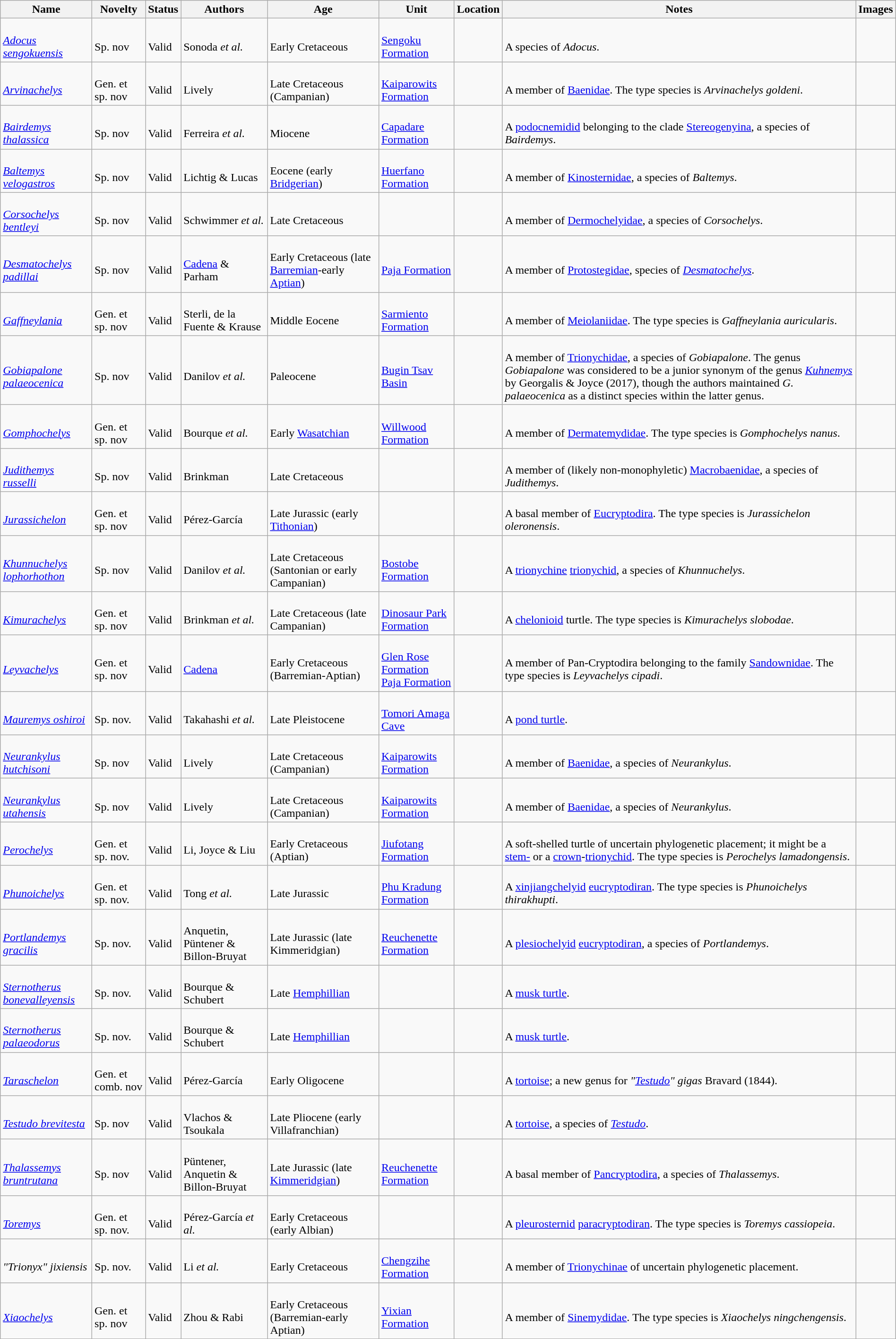<table class="wikitable sortable"  style="margin:auto; width:100%;">
<tr>
<th>Name</th>
<th>Novelty</th>
<th>Status</th>
<th>Authors</th>
<th>Age</th>
<th>Unit</th>
<th>Location</th>
<th>Notes</th>
<th>Images</th>
</tr>
<tr>
<td><br><em><a href='#'>Adocus sengokuensis</a></em></td>
<td><br>Sp. nov</td>
<td><br>Valid</td>
<td><br>Sonoda <em>et al.</em></td>
<td><br>Early Cretaceous</td>
<td><br><a href='#'>Sengoku Formation</a></td>
<td><br></td>
<td><br>A species of <em>Adocus</em>.</td>
<td></td>
</tr>
<tr>
<td><br><em><a href='#'>Arvinachelys</a></em></td>
<td><br>Gen. et sp. nov</td>
<td><br>Valid</td>
<td><br>Lively</td>
<td><br>Late Cretaceous (Campanian)</td>
<td><br><a href='#'>Kaiparowits Formation</a></td>
<td><br></td>
<td><br>A member of <a href='#'>Baenidae</a>. The type species is <em>Arvinachelys goldeni</em>.</td>
<td></td>
</tr>
<tr>
<td><br><em><a href='#'>Bairdemys thalassica</a></em></td>
<td><br>Sp. nov</td>
<td><br>Valid</td>
<td><br>Ferreira <em>et al.</em></td>
<td><br>Miocene</td>
<td><br><a href='#'>Capadare Formation</a></td>
<td><br></td>
<td><br>A <a href='#'>podocnemidid</a> belonging to the clade <a href='#'>Stereogenyina</a>, a species of <em>Bairdemys</em>.</td>
<td></td>
</tr>
<tr>
<td><br><em><a href='#'>Baltemys velogastros</a></em></td>
<td><br>Sp. nov</td>
<td><br>Valid</td>
<td><br>Lichtig & Lucas</td>
<td><br>Eocene (early <a href='#'>Bridgerian</a>)</td>
<td><br><a href='#'>Huerfano Formation</a></td>
<td><br></td>
<td><br>A member of <a href='#'>Kinosternidae</a>, a species of <em>Baltemys</em>.</td>
<td></td>
</tr>
<tr>
<td><br><em><a href='#'>Corsochelys bentleyi</a></em></td>
<td><br>Sp. nov</td>
<td><br>Valid</td>
<td><br>Schwimmer <em>et al.</em></td>
<td><br>Late Cretaceous</td>
<td></td>
<td><br></td>
<td><br>A member of <a href='#'>Dermochelyidae</a>, a species of <em>Corsochelys</em>.</td>
<td></td>
</tr>
<tr>
<td><br><em><a href='#'>Desmatochelys padillai</a></em></td>
<td><br>Sp. nov</td>
<td><br>Valid</td>
<td><br><a href='#'>Cadena</a> & Parham</td>
<td><br>Early Cretaceous (late <a href='#'>Barremian</a>-early <a href='#'>Aptian</a>)</td>
<td><br><a href='#'>Paja Formation</a></td>
<td><br></td>
<td><br>A member of <a href='#'>Protostegidae</a>, species of <em><a href='#'>Desmatochelys</a></em>.</td>
<td><br></td>
</tr>
<tr>
<td><br><em><a href='#'>Gaffneylania</a></em></td>
<td><br>Gen. et sp. nov</td>
<td><br>Valid</td>
<td><br>Sterli, de la Fuente & Krause</td>
<td><br>Middle Eocene</td>
<td><br><a href='#'>Sarmiento Formation</a></td>
<td><br></td>
<td><br>A member of <a href='#'>Meiolaniidae</a>. The type species is <em>Gaffneylania auricularis</em>.</td>
<td></td>
</tr>
<tr>
<td><br><em><a href='#'>Gobiapalone palaeocenica</a></em></td>
<td><br>Sp. nov</td>
<td><br>Valid</td>
<td><br>Danilov <em>et al.</em></td>
<td><br>Paleocene</td>
<td><br><a href='#'>Bugin Tsav Basin</a></td>
<td><br></td>
<td><br>A member of <a href='#'>Trionychidae</a>, a species of <em>Gobiapalone</em>. The genus <em>Gobiapalone</em> was considered to be a junior synonym of the genus <em><a href='#'>Kuhnemys</a></em> by Georgalis & Joyce (2017), though the authors maintained <em>G. palaeocenica</em> as a distinct species within the latter genus.</td>
<td></td>
</tr>
<tr>
<td><br><em><a href='#'>Gomphochelys</a></em></td>
<td><br>Gen. et sp. nov</td>
<td><br>Valid</td>
<td><br>Bourque <em>et al.</em></td>
<td><br>Early <a href='#'>Wasatchian</a></td>
<td><br><a href='#'>Willwood Formation</a></td>
<td><br></td>
<td><br>A member of <a href='#'>Dermatemydidae</a>. The type species is <em>Gomphochelys nanus</em>.</td>
<td></td>
</tr>
<tr>
<td><br><em><a href='#'>Judithemys russelli</a></em></td>
<td><br>Sp. nov</td>
<td><br>Valid</td>
<td><br>Brinkman</td>
<td><br>Late Cretaceous</td>
<td></td>
<td><br></td>
<td><br>A member of (likely non-monophyletic) <a href='#'>Macrobaenidae</a>, a species of <em>Judithemys</em>.</td>
<td></td>
</tr>
<tr>
<td><br><em><a href='#'>Jurassichelon</a></em></td>
<td><br>Gen. et sp. nov</td>
<td><br>Valid</td>
<td><br>Pérez-García</td>
<td><br>Late Jurassic (early <a href='#'>Tithonian</a>)</td>
<td></td>
<td><br></td>
<td><br>A basal member of <a href='#'>Eucryptodira</a>. The type species is <em>Jurassichelon oleronensis</em>.</td>
<td></td>
</tr>
<tr>
<td><br><em><a href='#'>Khunnuchelys lophorhothon</a></em></td>
<td><br>Sp. nov</td>
<td><br>Valid</td>
<td><br>Danilov <em>et al.</em></td>
<td><br>Late Cretaceous (Santonian or early Campanian)</td>
<td><br><a href='#'>Bostobe Formation</a></td>
<td><br></td>
<td><br>A <a href='#'>trionychine</a> <a href='#'>trionychid</a>, a species of <em>Khunnuchelys</em>.</td>
<td></td>
</tr>
<tr>
<td><br><em><a href='#'>Kimurachelys</a></em></td>
<td><br>Gen. et sp. nov</td>
<td><br>Valid</td>
<td><br>Brinkman <em>et al.</em></td>
<td><br>Late Cretaceous (late Campanian)</td>
<td><br><a href='#'>Dinosaur Park Formation</a></td>
<td><br></td>
<td><br>A <a href='#'>chelonioid</a> turtle. The type species is <em>Kimurachelys slobodae</em>.</td>
<td></td>
</tr>
<tr>
<td><br><em><a href='#'>Leyvachelys</a></em></td>
<td><br>Gen. et sp. nov</td>
<td><br>Valid</td>
<td><br><a href='#'>Cadena</a></td>
<td><br>Early Cretaceous (Barremian-Aptian)</td>
<td><br><a href='#'>Glen Rose Formation</a><br>
<a href='#'>Paja Formation</a></td>
<td><br><br>
</td>
<td><br>A member of Pan-Cryptodira belonging to the family <a href='#'>Sandownidae</a>. The type species is <em>Leyvachelys cipadi</em>.</td>
<td></td>
</tr>
<tr>
<td><br><em><a href='#'>Mauremys oshiroi</a></em></td>
<td><br>Sp. nov.</td>
<td><br>Valid</td>
<td><br>Takahashi <em>et al.</em></td>
<td><br>Late Pleistocene</td>
<td><br><a href='#'>Tomori Amaga Cave</a></td>
<td><br></td>
<td><br>A <a href='#'>pond turtle</a>.</td>
<td></td>
</tr>
<tr>
<td><br><em><a href='#'>Neurankylus hutchisoni</a></em></td>
<td><br>Sp. nov</td>
<td><br>Valid</td>
<td><br>Lively</td>
<td><br>Late Cretaceous (Campanian)</td>
<td><br><a href='#'>Kaiparowits Formation</a></td>
<td><br></td>
<td><br>A member of <a href='#'>Baenidae</a>, a species of <em>Neurankylus</em>.</td>
<td></td>
</tr>
<tr>
<td><br><em><a href='#'>Neurankylus utahensis</a></em></td>
<td><br>Sp. nov</td>
<td><br>Valid</td>
<td><br>Lively</td>
<td><br>Late Cretaceous (Campanian)</td>
<td><br><a href='#'>Kaiparowits Formation</a></td>
<td><br></td>
<td><br>A member of <a href='#'>Baenidae</a>, a species of <em>Neurankylus</em>.</td>
<td></td>
</tr>
<tr>
<td><br><em><a href='#'>Perochelys</a></em></td>
<td><br>Gen. et sp. nov.</td>
<td><br>Valid</td>
<td><br>Li, Joyce & Liu</td>
<td><br>Early Cretaceous (Aptian)</td>
<td><br><a href='#'>Jiufotang Formation</a></td>
<td><br></td>
<td><br>A soft-shelled turtle of uncertain phylogenetic placement; it might be a <a href='#'>stem-</a> or a <a href='#'>crown</a>-<a href='#'>trionychid</a>. The type species is <em>Perochelys lamadongensis</em>.</td>
<td></td>
</tr>
<tr>
<td><br><em><a href='#'>Phunoichelys</a></em></td>
<td><br>Gen. et sp. nov.</td>
<td><br>Valid</td>
<td><br>Tong <em>et al.</em></td>
<td><br>Late Jurassic</td>
<td><br><a href='#'>Phu Kradung Formation</a></td>
<td><br></td>
<td><br>A <a href='#'>xinjiangchelyid</a> <a href='#'>eucryptodiran</a>. The type species is <em>Phunoichelys thirakhupti</em>.</td>
<td></td>
</tr>
<tr>
<td><br><em><a href='#'>Portlandemys gracilis</a></em></td>
<td><br>Sp. nov.</td>
<td><br>Valid</td>
<td><br>Anquetin, Püntener & Billon-Bruyat</td>
<td><br>Late Jurassic (late Kimmeridgian)</td>
<td><br><a href='#'>Reuchenette Formation</a></td>
<td><br></td>
<td><br>A <a href='#'>plesiochelyid</a> <a href='#'>eucryptodiran</a>, a species of <em>Portlandemys</em>.</td>
<td></td>
</tr>
<tr>
<td><br><em><a href='#'>Sternotherus bonevalleyensis</a></em></td>
<td><br>Sp. nov.</td>
<td><br>Valid</td>
<td><br>Bourque & Schubert</td>
<td><br>Late <a href='#'>Hemphillian</a></td>
<td></td>
<td><br></td>
<td><br>A <a href='#'>musk turtle</a>.</td>
<td></td>
</tr>
<tr>
<td><br><em><a href='#'>Sternotherus palaeodorus</a></em></td>
<td><br>Sp. nov.</td>
<td><br>Valid</td>
<td><br>Bourque & Schubert</td>
<td><br>Late <a href='#'>Hemphillian</a></td>
<td></td>
<td><br></td>
<td><br>A <a href='#'>musk turtle</a>.</td>
<td></td>
</tr>
<tr>
<td><br><em><a href='#'>Taraschelon</a></em></td>
<td><br>Gen. et comb. nov</td>
<td><br>Valid</td>
<td><br>Pérez-García</td>
<td><br>Early Oligocene</td>
<td></td>
<td><br></td>
<td><br>A <a href='#'>tortoise</a>; a new genus for <em>"<a href='#'>Testudo</a>" gigas</em> Bravard (1844).</td>
<td></td>
</tr>
<tr>
<td><br><em><a href='#'>Testudo brevitesta</a></em></td>
<td><br>Sp. nov</td>
<td><br>Valid</td>
<td><br>Vlachos & Tsoukala</td>
<td><br>Late Pliocene (early Villafranchian)</td>
<td></td>
<td><br></td>
<td><br>A <a href='#'>tortoise</a>, a species of <em><a href='#'>Testudo</a></em>.</td>
<td></td>
</tr>
<tr>
<td><br><em><a href='#'>Thalassemys bruntrutana</a></em></td>
<td><br>Sp. nov</td>
<td><br>Valid</td>
<td><br>Püntener, Anquetin & Billon-Bruyat</td>
<td><br>Late Jurassic (late <a href='#'>Kimmeridgian</a>)</td>
<td><br><a href='#'>Reuchenette Formation</a></td>
<td><br></td>
<td><br>A basal member of <a href='#'>Pancryptodira</a>, a species of <em>Thalassemys</em>.</td>
<td></td>
</tr>
<tr>
<td><br><em><a href='#'>Toremys</a></em></td>
<td><br>Gen. et sp. nov.</td>
<td><br>Valid</td>
<td><br>Pérez-García <em>et al.</em></td>
<td><br>Early Cretaceous (early Albian)</td>
<td></td>
<td><br></td>
<td><br>A <a href='#'>pleurosternid</a> <a href='#'>paracryptodiran</a>. The type species is <em>Toremys cassiopeia</em>.</td>
<td></td>
</tr>
<tr>
<td><br><em>"Trionyx" jixiensis</em></td>
<td><br>Sp. nov.</td>
<td><br>Valid</td>
<td><br>Li <em>et al.</em></td>
<td><br>Early Cretaceous</td>
<td><br><a href='#'>Chengzihe Formation</a></td>
<td><br></td>
<td><br>A member of <a href='#'>Trionychinae</a> of uncertain phylogenetic placement.</td>
<td></td>
</tr>
<tr>
<td><br><em><a href='#'>Xiaochelys</a></em></td>
<td><br>Gen. et sp. nov</td>
<td><br>Valid</td>
<td><br>Zhou & Rabi</td>
<td><br>Early Cretaceous (Barremian-early Aptian)</td>
<td><br><a href='#'>Yixian Formation</a></td>
<td><br></td>
<td><br>A member of <a href='#'>Sinemydidae</a>. The type species is <em>Xiaochelys ningchengensis</em>.</td>
<td></td>
</tr>
</table>
